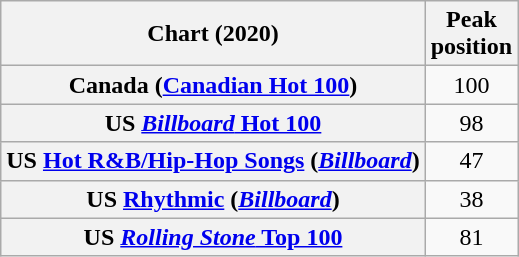<table class="wikitable sortable plainrowheaders" style="text-align:center">
<tr>
<th scope="col">Chart (2020)</th>
<th scope="col">Peak<br>position</th>
</tr>
<tr>
<th scope="row">Canada (<a href='#'>Canadian Hot 100</a>)</th>
<td>100</td>
</tr>
<tr>
<th scope="row">US <a href='#'><em>Billboard</em> Hot 100</a></th>
<td>98</td>
</tr>
<tr>
<th scope="row">US <a href='#'>Hot R&B/Hip-Hop Songs</a> (<em><a href='#'>Billboard</a></em>)</th>
<td>47</td>
</tr>
<tr>
<th scope="row">US <a href='#'>Rhythmic</a> (<em><a href='#'>Billboard</a></em>)</th>
<td>38</td>
</tr>
<tr>
<th scope="row">US <a href='#'><em>Rolling Stone</em> Top 100</a></th>
<td>81</td>
</tr>
</table>
